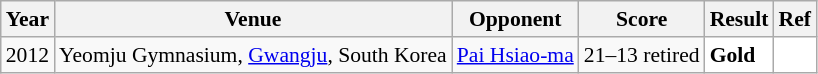<table class="sortable wikitable" style="font-size: 90%">
<tr>
<th>Year</th>
<th>Venue</th>
<th>Opponent</th>
<th>Score</th>
<th>Result</th>
<th>Ref</th>
</tr>
<tr>
<td align="center">2012</td>
<td align="left">Yeomju Gymnasium, <a href='#'>Gwangju</a>, South Korea</td>
<td align="left"> <a href='#'>Pai Hsiao-ma</a></td>
<td align="left">21–13 retired</td>
<td style="text-align:left; background:white"> <strong>Gold</strong></td>
<td style="text-align:center; background:white"></td>
</tr>
</table>
